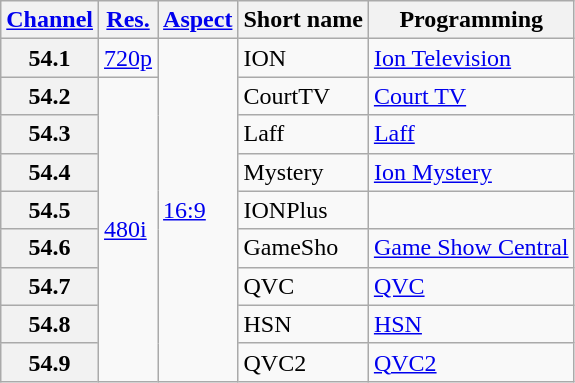<table class="wikitable">
<tr>
<th scope="col"><a href='#'>Channel</a></th>
<th scope="col"><a href='#'>Res.</a></th>
<th scope="col"><a href='#'>Aspect</a></th>
<th scope="col">Short name</th>
<th scope="col">Programming</th>
</tr>
<tr>
<th scope="row">54.1</th>
<td><a href='#'>720p</a></td>
<td rowspan=9><a href='#'>16:9</a></td>
<td>ION</td>
<td><a href='#'>Ion Television</a></td>
</tr>
<tr>
<th scope="row">54.2</th>
<td rowspan=8><a href='#'>480i</a></td>
<td>CourtTV</td>
<td><a href='#'>Court TV</a></td>
</tr>
<tr>
<th scope="row">54.3</th>
<td>Laff</td>
<td><a href='#'>Laff</a></td>
</tr>
<tr>
<th scope="row">54.4</th>
<td>Mystery</td>
<td><a href='#'>Ion Mystery</a></td>
</tr>
<tr>
<th scope="row">54.5</th>
<td>IONPlus</td>
<td></td>
</tr>
<tr>
<th scope="row">54.6</th>
<td>GameSho</td>
<td><a href='#'>Game Show Central</a></td>
</tr>
<tr>
<th scope="row">54.7</th>
<td>QVC</td>
<td><a href='#'>QVC</a></td>
</tr>
<tr>
<th scope="row">54.8</th>
<td>HSN</td>
<td><a href='#'>HSN</a></td>
</tr>
<tr>
<th scope="row">54.9</th>
<td>QVC2</td>
<td><a href='#'>QVC2</a></td>
</tr>
</table>
